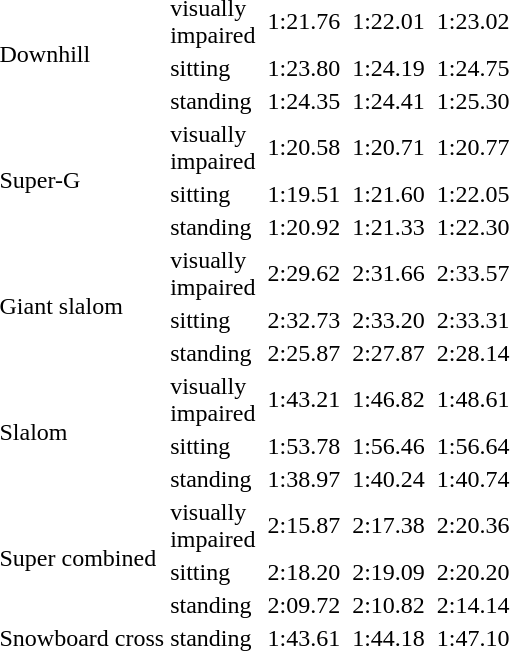<table>
<tr>
<td rowspan="3">Downhill<br></td>
<td>visually<br>impaired</td>
<td></td>
<td>1:21.76</td>
<td></td>
<td>1:22.01</td>
<td></td>
<td>1:23.02</td>
</tr>
<tr>
<td>sitting</td>
<td></td>
<td>1:23.80</td>
<td></td>
<td>1:24.19</td>
<td></td>
<td>1:24.75</td>
</tr>
<tr>
<td>standing</td>
<td></td>
<td>1:24.35</td>
<td></td>
<td>1:24.41</td>
<td></td>
<td>1:25.30</td>
</tr>
<tr>
<td rowspan="3">Super-G<br></td>
<td>visually<br>impaired</td>
<td></td>
<td>1:20.58</td>
<td></td>
<td>1:20.71</td>
<td></td>
<td>1:20.77</td>
</tr>
<tr>
<td>sitting</td>
<td></td>
<td>1:19.51</td>
<td></td>
<td>1:21.60</td>
<td></td>
<td>1:22.05</td>
</tr>
<tr>
<td>standing</td>
<td></td>
<td>1:20.92</td>
<td></td>
<td>1:21.33</td>
<td></td>
<td>1:22.30</td>
</tr>
<tr>
<td rowspan="3">Giant slalom<br></td>
<td>visually<br>impaired</td>
<td></td>
<td>2:29.62</td>
<td></td>
<td>2:31.66</td>
<td></td>
<td>2:33.57</td>
</tr>
<tr>
<td>sitting</td>
<td></td>
<td>2:32.73</td>
<td></td>
<td>2:33.20</td>
<td></td>
<td>2:33.31</td>
</tr>
<tr>
<td>standing</td>
<td></td>
<td>2:25.87</td>
<td></td>
<td>2:27.87</td>
<td></td>
<td>2:28.14</td>
</tr>
<tr>
<td rowspan="3">Slalom<br></td>
<td>visually<br>impaired</td>
<td></td>
<td>1:43.21</td>
<td></td>
<td>1:46.82</td>
<td></td>
<td>1:48.61</td>
</tr>
<tr>
<td>sitting</td>
<td></td>
<td>1:53.78</td>
<td></td>
<td>1:56.46</td>
<td></td>
<td>1:56.64</td>
</tr>
<tr>
<td>standing</td>
<td></td>
<td>1:38.97</td>
<td></td>
<td>1:40.24</td>
<td></td>
<td>1:40.74</td>
</tr>
<tr>
<td rowspan="3">Super combined<br></td>
<td>visually<br>impaired</td>
<td></td>
<td>2:15.87</td>
<td></td>
<td>2:17.38</td>
<td></td>
<td>2:20.36</td>
</tr>
<tr>
<td>sitting</td>
<td></td>
<td>2:18.20</td>
<td></td>
<td>2:19.09</td>
<td></td>
<td>2:20.20</td>
</tr>
<tr>
<td>standing</td>
<td></td>
<td>2:09.72</td>
<td></td>
<td>2:10.82</td>
<td></td>
<td>2:14.14</td>
</tr>
<tr>
<td>Snowboard cross<br></td>
<td>standing</td>
<td></td>
<td>1:43.61</td>
<td></td>
<td>1:44.18</td>
<td></td>
<td>1:47.10</td>
</tr>
</table>
